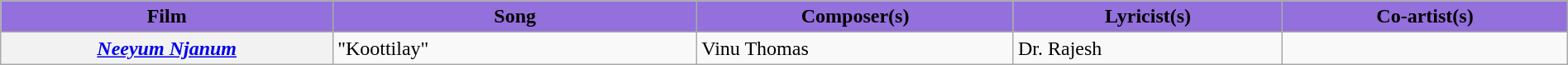<table class="wikitable plainrowheaders" width="100%" textcolor:#000;">
<tr style="background:#9370db; text-align:center;">
<td scope="col" width=21%><strong>Film</strong></td>
<td scope="col" width=23%><strong>Song</strong></td>
<td scope="col" width=20%><strong>Composer(s)</strong></td>
<td scope="col" width=17%><strong>Lyricist(s)</strong></td>
<td scope="col" width=18%><strong>Co-artist(s)</strong></td>
</tr>
<tr>
<th scope="row"><em><a href='#'>Neeyum Njanum</a></em></th>
<td>"Koottilay"</td>
<td>Vinu Thomas</td>
<td>Dr. Rajesh</td>
<td></td>
</tr>
</table>
